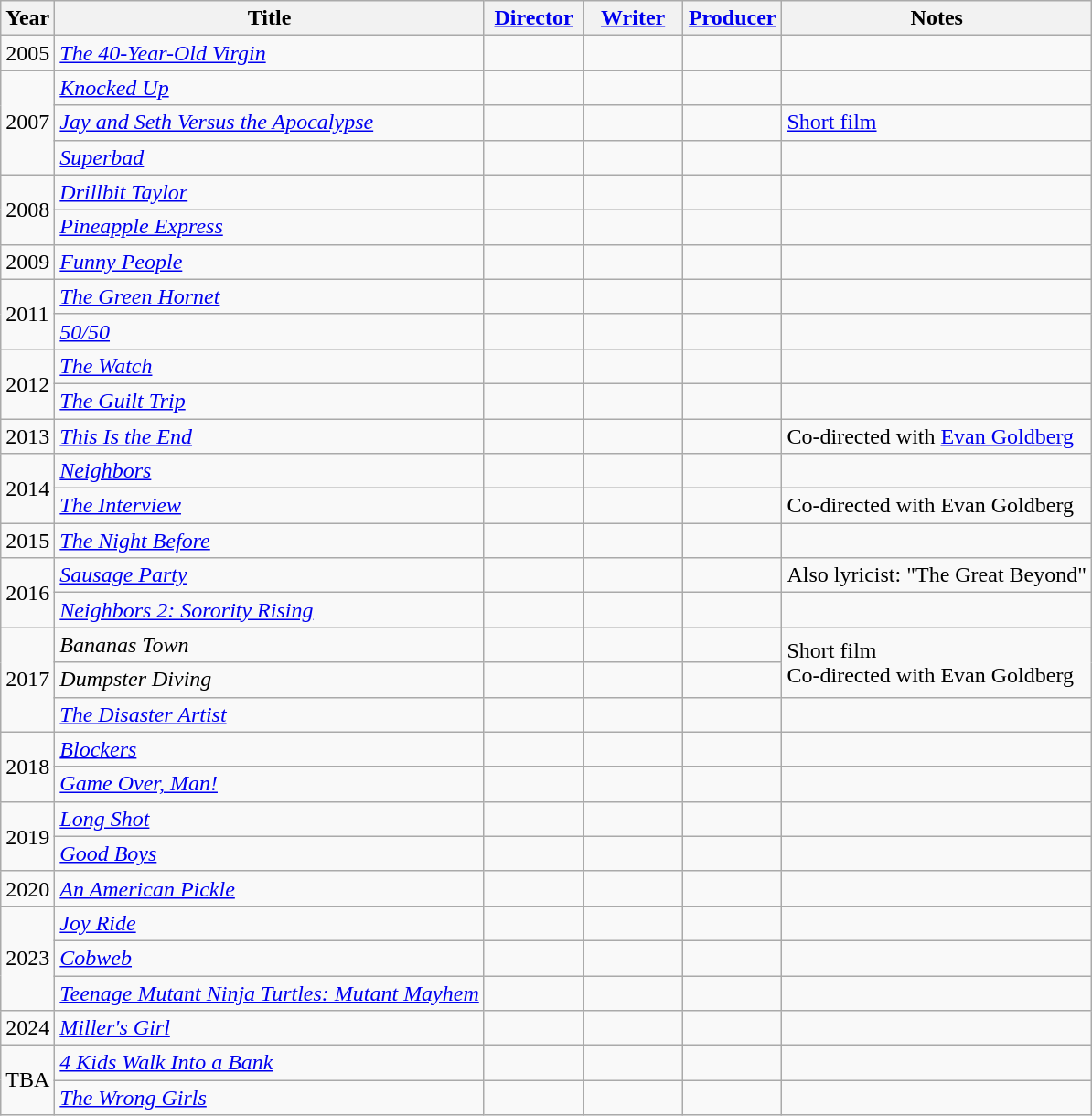<table class="wikitable sortable">
<tr>
<th>Year</th>
<th>Title</th>
<th width="65"><a href='#'>Director</a></th>
<th width="65"><a href='#'>Writer</a></th>
<th width="65"><a href='#'>Producer</a></th>
<th>Notes</th>
</tr>
<tr>
<td>2005</td>
<td data-sort-value="40-Year-Old Virgin, The"><em><a href='#'>The 40-Year-Old Virgin</a></em></td>
<td></td>
<td></td>
<td></td>
<td></td>
</tr>
<tr>
<td rowspan=3>2007</td>
<td><em><a href='#'>Knocked Up</a></em></td>
<td></td>
<td></td>
<td></td>
<td></td>
</tr>
<tr>
<td><em><a href='#'>Jay and Seth Versus the Apocalypse</a></em></td>
<td></td>
<td></td>
<td></td>
<td><a href='#'>Short film</a></td>
</tr>
<tr>
<td><em><a href='#'>Superbad</a></em></td>
<td></td>
<td></td>
<td></td>
<td></td>
</tr>
<tr>
<td rowspan=2>2008</td>
<td><em><a href='#'>Drillbit Taylor</a></em></td>
<td></td>
<td></td>
<td></td>
<td></td>
</tr>
<tr>
<td><em><a href='#'>Pineapple Express</a></em></td>
<td></td>
<td></td>
<td></td>
<td></td>
</tr>
<tr>
<td>2009</td>
<td><em><a href='#'>Funny People</a></em></td>
<td></td>
<td></td>
<td></td>
<td></td>
</tr>
<tr>
<td rowspan=2>2011</td>
<td data-sort-value="Green Hornet, The"><em><a href='#'>The Green Hornet</a></em></td>
<td></td>
<td></td>
<td></td>
<td></td>
</tr>
<tr>
<td><em><a href='#'>50/50</a></em></td>
<td></td>
<td></td>
<td></td>
<td></td>
</tr>
<tr>
<td rowspan=2>2012</td>
<td data-sort-value="Watch, The"><em><a href='#'>The Watch</a></em></td>
<td></td>
<td></td>
<td></td>
<td></td>
</tr>
<tr>
<td data-sort-value="Guilt Trip, The"><em><a href='#'>The Guilt Trip</a></em></td>
<td></td>
<td></td>
<td></td>
<td></td>
</tr>
<tr>
<td>2013</td>
<td><em><a href='#'>This Is the End</a></em></td>
<td></td>
<td></td>
<td></td>
<td>Co-directed with <a href='#'>Evan Goldberg</a></td>
</tr>
<tr>
<td rowspan=2>2014</td>
<td><em><a href='#'>Neighbors</a></em></td>
<td></td>
<td></td>
<td></td>
<td></td>
</tr>
<tr>
<td data-sort-value="Interview, The"><em><a href='#'>The Interview</a></em></td>
<td></td>
<td></td>
<td></td>
<td>Co-directed with Evan Goldberg</td>
</tr>
<tr>
<td>2015</td>
<td data-sort-value="Night Before, The"><em><a href='#'>The Night Before</a></em></td>
<td></td>
<td></td>
<td></td>
<td></td>
</tr>
<tr>
<td rowspan=2>2016</td>
<td><em><a href='#'>Sausage Party</a></em></td>
<td></td>
<td></td>
<td></td>
<td>Also lyricist: "The Great Beyond"</td>
</tr>
<tr>
<td><em><a href='#'>Neighbors 2: Sorority Rising</a></em></td>
<td></td>
<td></td>
<td></td>
<td></td>
</tr>
<tr>
<td rowspan=3>2017</td>
<td><em>Bananas Town</em></td>
<td></td>
<td></td>
<td></td>
<td rowspan=2>Short film<br>Co-directed with Evan Goldberg</td>
</tr>
<tr>
<td><em>Dumpster Diving</em></td>
<td></td>
<td></td>
<td></td>
</tr>
<tr>
<td data-sort-value="Disaster Artist, The"><em><a href='#'>The Disaster Artist</a></em></td>
<td></td>
<td></td>
<td></td>
<td></td>
</tr>
<tr>
<td rowspan=2>2018</td>
<td><em><a href='#'>Blockers</a></em></td>
<td></td>
<td></td>
<td></td>
<td></td>
</tr>
<tr>
<td><em><a href='#'>Game Over, Man!</a></em></td>
<td></td>
<td></td>
<td></td>
<td></td>
</tr>
<tr>
<td rowspan=2>2019</td>
<td><em><a href='#'>Long Shot</a></em></td>
<td></td>
<td></td>
<td></td>
<td></td>
</tr>
<tr>
<td><em><a href='#'>Good Boys</a></em></td>
<td></td>
<td></td>
<td></td>
<td></td>
</tr>
<tr>
<td>2020</td>
<td><em><a href='#'>An American Pickle</a></em></td>
<td></td>
<td></td>
<td></td>
<td></td>
</tr>
<tr>
<td rowspan=3>2023</td>
<td><em><a href='#'>Joy Ride</a></em></td>
<td></td>
<td></td>
<td></td>
<td></td>
</tr>
<tr>
<td><em><a href='#'>Cobweb</a></em></td>
<td></td>
<td></td>
<td></td>
<td></td>
</tr>
<tr>
<td><em><a href='#'>Teenage Mutant Ninja Turtles: Mutant Mayhem</a></em></td>
<td></td>
<td></td>
<td></td>
<td></td>
</tr>
<tr>
<td>2024</td>
<td><em><a href='#'>Miller's Girl</a></em></td>
<td></td>
<td></td>
<td></td>
<td></td>
</tr>
<tr>
<td rowspan=2>TBA</td>
<td><em><a href='#'>4 Kids Walk Into a Bank</a></em></td>
<td></td>
<td></td>
<td></td>
<td></td>
</tr>
<tr>
<td><em><a href='#'>The Wrong Girls</a></em></td>
<td></td>
<td></td>
<td></td>
<td></td>
</tr>
</table>
